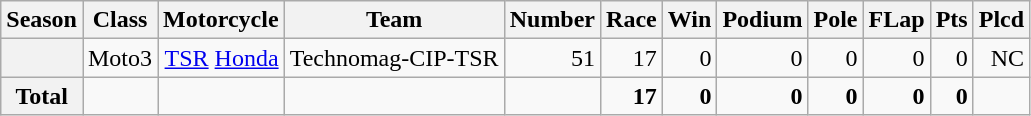<table class="wikitable">
<tr>
<th>Season</th>
<th>Class</th>
<th>Motorcycle</th>
<th>Team</th>
<th>Number</th>
<th>Race</th>
<th>Win</th>
<th>Podium</th>
<th>Pole</th>
<th>FLap</th>
<th>Pts</th>
<th>Plcd</th>
</tr>
<tr align="right">
<th></th>
<td>Moto3</td>
<td><a href='#'>TSR</a> <a href='#'>Honda</a></td>
<td>Technomag-CIP-TSR</td>
<td>51</td>
<td>17</td>
<td>0</td>
<td>0</td>
<td>0</td>
<td>0</td>
<td>0</td>
<td>NC</td>
</tr>
<tr align="right">
<th>Total</th>
<td></td>
<td></td>
<td></td>
<td></td>
<td><strong>17</strong></td>
<td><strong>0</strong></td>
<td><strong>0</strong></td>
<td><strong>0</strong></td>
<td><strong>0</strong></td>
<td><strong>0</strong></td>
<td></td>
</tr>
</table>
